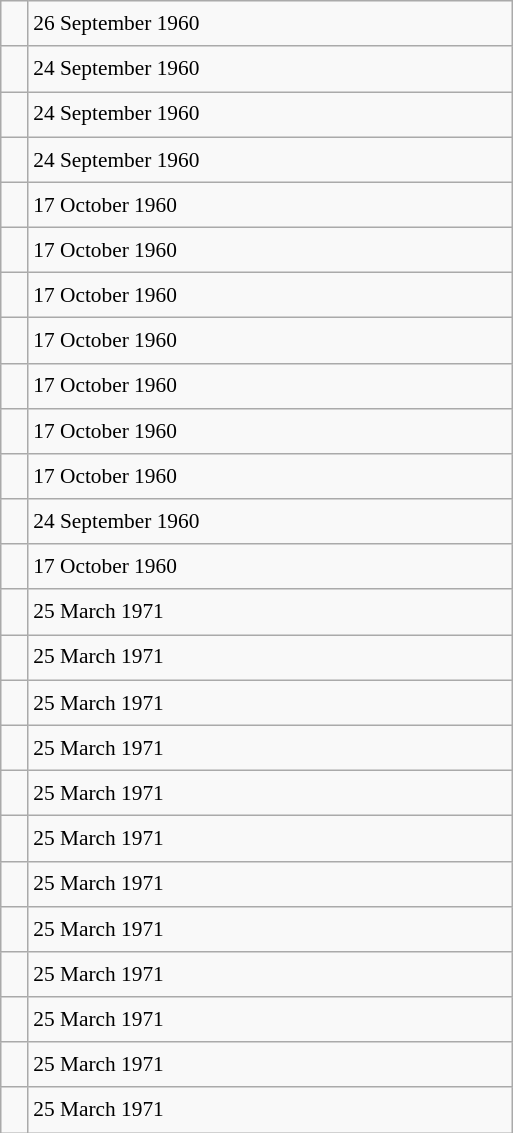<table class="wikitable" style="font-size: 89%; float: left; width: 24em; margin-right: 1em; line-height: 1.65em">
<tr>
<td></td>
<td>26 September 1960</td>
</tr>
<tr>
<td></td>
<td>24 September 1960</td>
</tr>
<tr>
<td></td>
<td>24 September 1960</td>
</tr>
<tr>
<td></td>
<td>24 September 1960</td>
</tr>
<tr>
<td></td>
<td>17 October 1960</td>
</tr>
<tr>
<td></td>
<td>17 October 1960</td>
</tr>
<tr>
<td></td>
<td>17 October 1960</td>
</tr>
<tr>
<td></td>
<td>17 October 1960</td>
</tr>
<tr>
<td></td>
<td>17 October 1960</td>
</tr>
<tr>
<td></td>
<td>17 October 1960</td>
</tr>
<tr>
<td></td>
<td>17 October 1960</td>
</tr>
<tr>
<td></td>
<td>24 September 1960</td>
</tr>
<tr>
<td></td>
<td>17 October 1960</td>
</tr>
<tr>
<td></td>
<td>25 March 1971</td>
</tr>
<tr>
<td></td>
<td>25 March 1971</td>
</tr>
<tr>
<td></td>
<td>25 March 1971</td>
</tr>
<tr>
<td></td>
<td>25 March 1971</td>
</tr>
<tr>
<td></td>
<td>25 March 1971</td>
</tr>
<tr>
<td></td>
<td>25 March 1971</td>
</tr>
<tr>
<td></td>
<td>25 March 1971</td>
</tr>
<tr>
<td></td>
<td>25 March 1971</td>
</tr>
<tr>
<td></td>
<td>25 March 1971</td>
</tr>
<tr>
<td></td>
<td>25 March 1971</td>
</tr>
<tr>
<td></td>
<td>25 March 1971</td>
</tr>
<tr>
<td></td>
<td>25 March 1971</td>
</tr>
</table>
